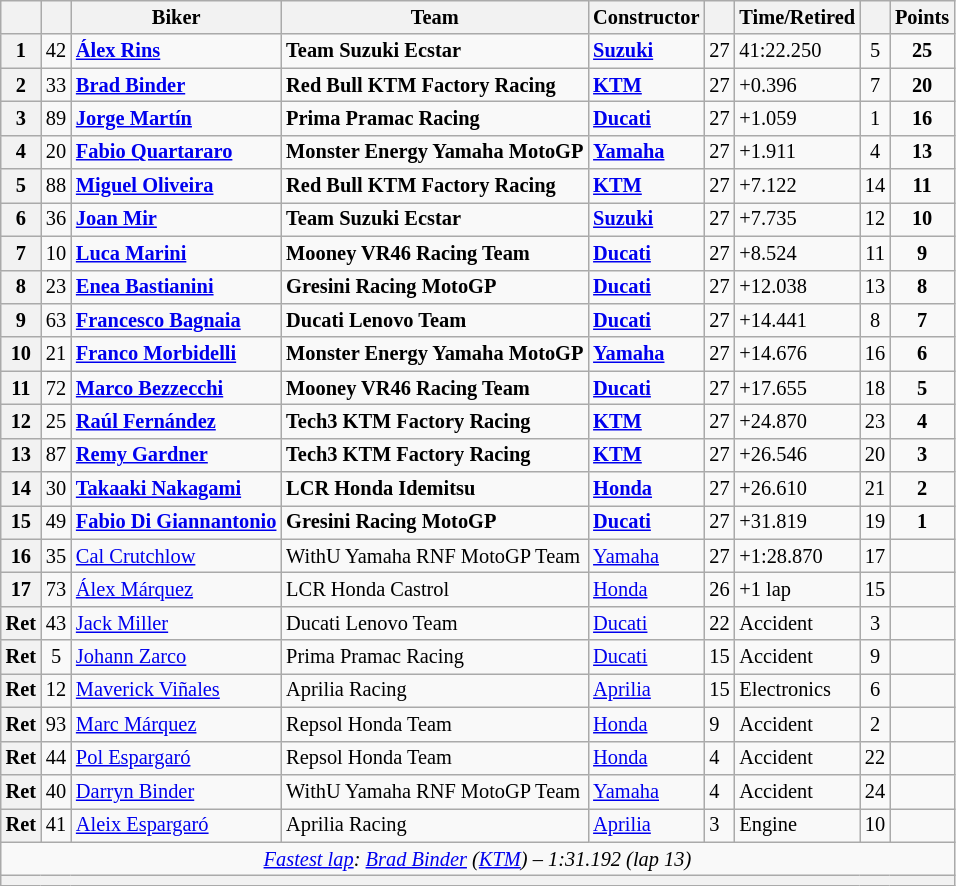<table class="wikitable sortable" style="font-size: 85%;">
<tr>
<th scope="col"></th>
<th scope="col"></th>
<th scope="col">Biker</th>
<th scope="col">Team</th>
<th scope="col">Constructor</th>
<th scope="col" class="unsortable"></th>
<th scope="col" class="unsortable">Time/Retired</th>
<th scope="col"></th>
<th scope="col">Points</th>
</tr>
<tr>
<th scope="row">1</th>
<td align="center">42</td>
<td> <strong><a href='#'>Álex Rins</a></strong></td>
<td><strong>Team Suzuki Ecstar</strong></td>
<td><strong><a href='#'>Suzuki</a></strong></td>
<td>27</td>
<td>41:22.250</td>
<td align="center">5</td>
<td align="center"><strong>25</strong></td>
</tr>
<tr>
<th scope="row">2</th>
<td align="center">33</td>
<td> <strong><a href='#'>Brad Binder</a></strong></td>
<td><strong>Red Bull KTM Factory Racing</strong></td>
<td><strong><a href='#'>KTM</a></strong></td>
<td>27</td>
<td>+0.396</td>
<td align="center">7</td>
<td align="center"><strong>20</strong></td>
</tr>
<tr>
<th scope="row">3</th>
<td align="center">89</td>
<td> <strong><a href='#'>Jorge Martín</a></strong></td>
<td><strong>Prima Pramac Racing</strong></td>
<td><strong><a href='#'>Ducati</a></strong></td>
<td>27</td>
<td>+1.059</td>
<td align="center">1</td>
<td align="center"><strong>16</strong></td>
</tr>
<tr>
<th scope="row">4</th>
<td align="center">20</td>
<td> <strong><a href='#'>Fabio Quartararo</a></strong></td>
<td><strong>Monster Energy Yamaha MotoGP</strong></td>
<td><strong><a href='#'>Yamaha</a></strong></td>
<td>27</td>
<td>+1.911</td>
<td align="center">4</td>
<td align="center"><strong>13</strong></td>
</tr>
<tr>
<th scope="row">5</th>
<td align="center">88</td>
<td> <strong><a href='#'>Miguel Oliveira</a></strong></td>
<td><strong>Red Bull KTM Factory Racing</strong></td>
<td><strong><a href='#'>KTM</a></strong></td>
<td>27</td>
<td>+7.122</td>
<td align="center">14</td>
<td align="center"><strong>11</strong></td>
</tr>
<tr>
<th scope="row">6</th>
<td align="center">36</td>
<td> <strong><a href='#'>Joan Mir</a></strong></td>
<td><strong>Team Suzuki Ecstar</strong></td>
<td><strong><a href='#'>Suzuki</a></strong></td>
<td>27</td>
<td>+7.735</td>
<td align="center">12</td>
<td align="center"><strong>10</strong></td>
</tr>
<tr>
<th scope="row">7</th>
<td align="center">10</td>
<td> <strong><a href='#'>Luca Marini</a></strong></td>
<td><strong>Mooney VR46 Racing Team</strong></td>
<td><strong><a href='#'>Ducati</a></strong></td>
<td>27</td>
<td>+8.524</td>
<td align="center">11</td>
<td align="center"><strong>9</strong></td>
</tr>
<tr>
<th scope="row">8</th>
<td align="center">23</td>
<td> <strong><a href='#'>Enea Bastianini</a></strong></td>
<td><strong>Gresini Racing MotoGP</strong></td>
<td><strong><a href='#'>Ducati</a></strong></td>
<td>27</td>
<td>+12.038</td>
<td align="center">13</td>
<td align="center"><strong>8</strong></td>
</tr>
<tr>
<th scope="row">9</th>
<td align="center">63</td>
<td> <strong><a href='#'>Francesco Bagnaia</a></strong></td>
<td><strong>Ducati Lenovo Team</strong></td>
<td><strong><a href='#'>Ducati</a></strong></td>
<td>27</td>
<td>+14.441</td>
<td align="center">8</td>
<td align="center"><strong>7</strong></td>
</tr>
<tr>
<th scope="row">10</th>
<td align="center">21</td>
<td> <strong><a href='#'>Franco Morbidelli</a></strong></td>
<td><strong>Monster Energy Yamaha MotoGP</strong></td>
<td><strong><a href='#'>Yamaha</a></strong></td>
<td>27</td>
<td>+14.676</td>
<td align="center">16</td>
<td align="center"><strong>6</strong></td>
</tr>
<tr>
<th scope="row">11</th>
<td align="center">72</td>
<td> <strong><a href='#'>Marco Bezzecchi</a></strong></td>
<td><strong>Mooney VR46 Racing Team</strong></td>
<td><strong><a href='#'>Ducati</a></strong></td>
<td>27</td>
<td>+17.655</td>
<td align="center">18</td>
<td align="center"><strong>5</strong></td>
</tr>
<tr>
<th scope="row">12</th>
<td align="center">25</td>
<td> <strong><a href='#'>Raúl Fernández</a></strong></td>
<td><strong>Tech3 KTM Factory Racing</strong></td>
<td><strong><a href='#'>KTM</a></strong></td>
<td>27</td>
<td>+24.870</td>
<td align="center">23</td>
<td align="center"><strong>4</strong></td>
</tr>
<tr>
<th scope="row">13</th>
<td align="center">87</td>
<td> <strong><a href='#'>Remy Gardner</a></strong></td>
<td><strong>Tech3 KTM Factory Racing</strong></td>
<td><strong><a href='#'>KTM</a></strong></td>
<td>27</td>
<td>+26.546</td>
<td align="center">20</td>
<td align="center"><strong>3</strong></td>
</tr>
<tr>
<th scope="row">14</th>
<td align="center">30</td>
<td> <strong><a href='#'>Takaaki Nakagami</a></strong></td>
<td><strong>LCR Honda Idemitsu</strong></td>
<td><strong><a href='#'>Honda</a></strong></td>
<td>27</td>
<td>+26.610</td>
<td align="center">21</td>
<td align="center"><strong>2</strong></td>
</tr>
<tr>
<th scope="row">15</th>
<td align="center">49</td>
<td> <strong><a href='#'>Fabio Di Giannantonio</a></strong></td>
<td><strong>Gresini Racing MotoGP</strong></td>
<td><strong><a href='#'>Ducati</a></strong></td>
<td>27</td>
<td>+31.819</td>
<td align="center">19</td>
<td align="center"><strong>1</strong></td>
</tr>
<tr>
<th scope="row">16</th>
<td align="center">35</td>
<td> <a href='#'>Cal Crutchlow</a></td>
<td>WithU Yamaha RNF MotoGP Team</td>
<td><a href='#'>Yamaha</a></td>
<td>27</td>
<td>+1:28.870</td>
<td align="center">17</td>
<td></td>
</tr>
<tr>
<th scope="row">17</th>
<td align="center">73</td>
<td> <a href='#'>Álex Márquez</a></td>
<td>LCR Honda Castrol</td>
<td><a href='#'>Honda</a></td>
<td>26</td>
<td>+1 lap</td>
<td align="center">15</td>
<td></td>
</tr>
<tr>
<th scope="row">Ret</th>
<td align="center">43</td>
<td> <a href='#'>Jack Miller</a></td>
<td>Ducati Lenovo Team</td>
<td><a href='#'>Ducati</a></td>
<td>22</td>
<td>Accident</td>
<td align="center">3</td>
<td></td>
</tr>
<tr>
<th scope="row">Ret</th>
<td align="center">5</td>
<td> <a href='#'>Johann Zarco</a></td>
<td>Prima Pramac Racing</td>
<td><a href='#'>Ducati</a></td>
<td>15</td>
<td>Accident</td>
<td align="center">9</td>
<td></td>
</tr>
<tr>
<th scope="row">Ret</th>
<td align="center">12</td>
<td> <a href='#'>Maverick Viñales</a></td>
<td>Aprilia Racing</td>
<td><a href='#'>Aprilia</a></td>
<td>15</td>
<td>Electronics</td>
<td align="center">6</td>
<td></td>
</tr>
<tr>
<th scope="row">Ret</th>
<td align="center">93</td>
<td> <a href='#'>Marc Márquez</a></td>
<td>Repsol Honda Team</td>
<td><a href='#'>Honda</a></td>
<td>9</td>
<td>Accident</td>
<td align="center">2</td>
<td></td>
</tr>
<tr>
<th scope="row">Ret</th>
<td align="center">44</td>
<td> <a href='#'>Pol Espargaró</a></td>
<td>Repsol Honda Team</td>
<td><a href='#'>Honda</a></td>
<td>4</td>
<td>Accident</td>
<td align="center">22</td>
<td></td>
</tr>
<tr>
<th scope="row">Ret</th>
<td align="center">40</td>
<td> <a href='#'>Darryn Binder</a></td>
<td>WithU Yamaha RNF MotoGP Team</td>
<td><a href='#'>Yamaha</a></td>
<td>4</td>
<td>Accident</td>
<td align="center">24</td>
<td></td>
</tr>
<tr>
<th scope="row">Ret</th>
<td align="center">41</td>
<td> <a href='#'>Aleix Espargaró</a></td>
<td>Aprilia Racing</td>
<td><a href='#'>Aprilia</a></td>
<td>3</td>
<td>Engine</td>
<td align="center">10</td>
<td></td>
</tr>
<tr class="sortbottom">
<td colspan="9" style="text-align:center"><em><a href='#'>Fastest lap</a>:  <a href='#'>Brad Binder</a> (<a href='#'>KTM</a>) – 1:31.192 (lap 13)</em></td>
</tr>
<tr>
<th colspan=9></th>
</tr>
</table>
